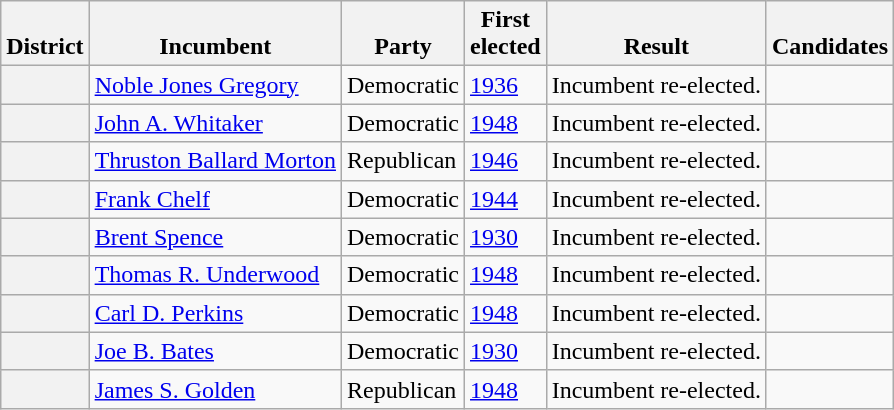<table class=wikitable>
<tr valign=bottom>
<th>District</th>
<th>Incumbent</th>
<th>Party</th>
<th>First<br>elected</th>
<th>Result</th>
<th>Candidates</th>
</tr>
<tr>
<th></th>
<td><a href='#'>Noble Jones Gregory</a></td>
<td>Democratic</td>
<td><a href='#'>1936</a></td>
<td>Incumbent re-elected.</td>
<td nowrap></td>
</tr>
<tr>
<th></th>
<td><a href='#'>John A. Whitaker</a></td>
<td>Democratic</td>
<td><a href='#'>1948</a></td>
<td>Incumbent re-elected.</td>
<td nowrap></td>
</tr>
<tr>
<th></th>
<td><a href='#'>Thruston Ballard Morton</a></td>
<td>Republican</td>
<td><a href='#'>1946</a></td>
<td>Incumbent re-elected.</td>
<td nowrap></td>
</tr>
<tr>
<th></th>
<td><a href='#'>Frank Chelf</a></td>
<td>Democratic</td>
<td><a href='#'>1944</a></td>
<td>Incumbent re-elected.</td>
<td nowrap></td>
</tr>
<tr>
<th></th>
<td><a href='#'>Brent Spence</a></td>
<td>Democratic</td>
<td><a href='#'>1930</a></td>
<td>Incumbent re-elected.</td>
<td nowrap></td>
</tr>
<tr>
<th></th>
<td><a href='#'>Thomas R. Underwood</a></td>
<td>Democratic</td>
<td><a href='#'>1948</a></td>
<td>Incumbent re-elected.</td>
<td nowrap></td>
</tr>
<tr>
<th></th>
<td><a href='#'>Carl D. Perkins</a></td>
<td>Democratic</td>
<td><a href='#'>1948</a></td>
<td>Incumbent re-elected.</td>
<td nowrap></td>
</tr>
<tr>
<th></th>
<td><a href='#'>Joe B. Bates</a></td>
<td>Democratic</td>
<td><a href='#'>1930</a></td>
<td>Incumbent re-elected.</td>
<td nowrap></td>
</tr>
<tr>
<th></th>
<td><a href='#'>James S. Golden</a></td>
<td>Republican</td>
<td><a href='#'>1948</a></td>
<td>Incumbent re-elected.</td>
<td nowrap></td>
</tr>
</table>
